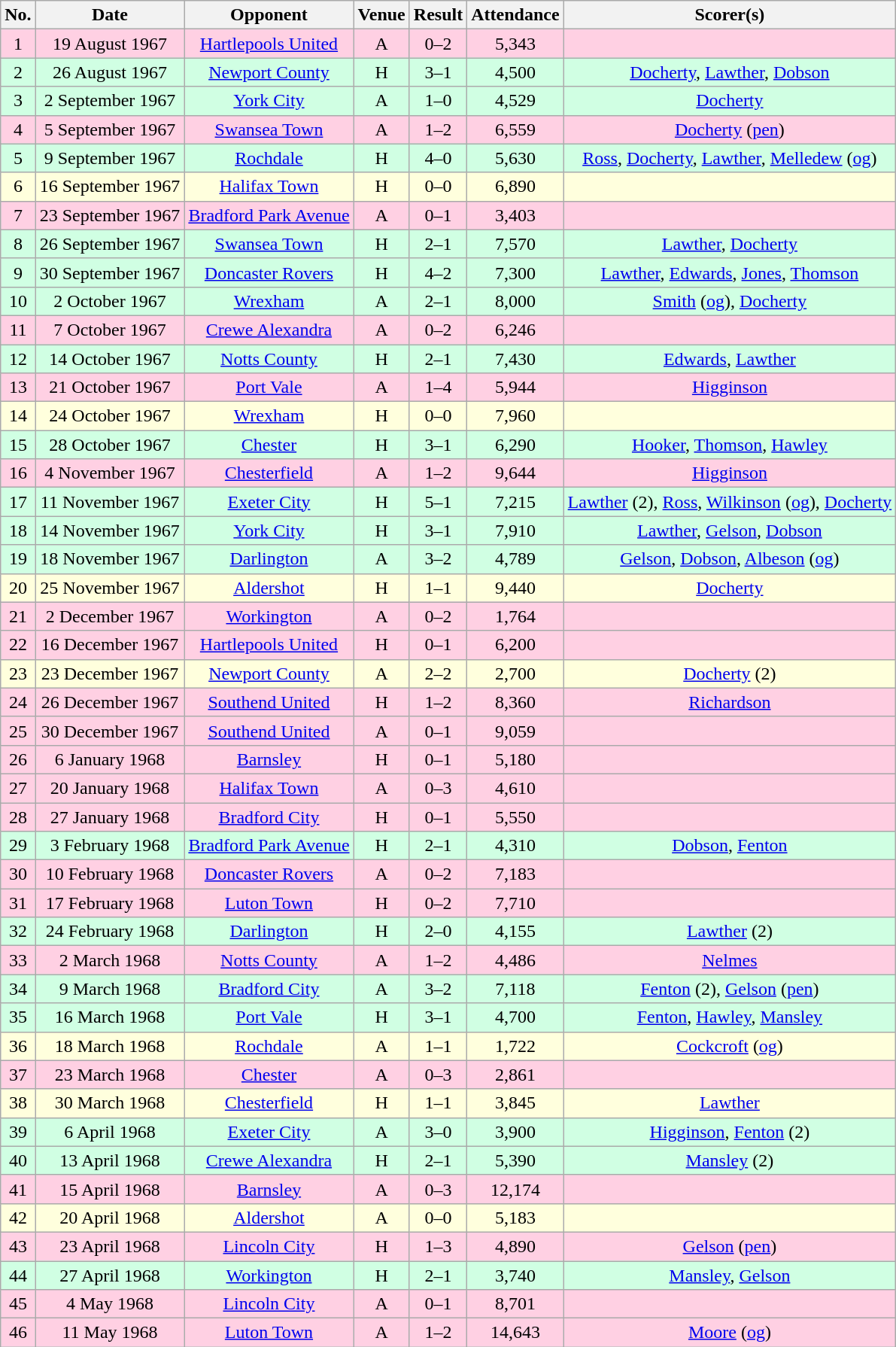<table class="wikitable sortable" style="text-align:center;">
<tr>
<th>No.</th>
<th>Date</th>
<th>Opponent</th>
<th>Venue</th>
<th>Result</th>
<th>Attendance</th>
<th>Scorer(s)</th>
</tr>
<tr style="background:#ffd0e3;">
<td>1</td>
<td>19 August 1967</td>
<td><a href='#'>Hartlepools United</a></td>
<td>A</td>
<td>0–2</td>
<td>5,343</td>
<td></td>
</tr>
<tr style="background:#d0ffe3;">
<td>2</td>
<td>26 August 1967</td>
<td><a href='#'>Newport County</a></td>
<td>H</td>
<td>3–1</td>
<td>4,500</td>
<td><a href='#'>Docherty</a>, <a href='#'>Lawther</a>, <a href='#'>Dobson</a></td>
</tr>
<tr style="background:#d0ffe3;">
<td>3</td>
<td>2 September 1967</td>
<td><a href='#'>York City</a></td>
<td>A</td>
<td>1–0</td>
<td>4,529</td>
<td><a href='#'>Docherty</a></td>
</tr>
<tr style="background:#ffd0e3;">
<td>4</td>
<td>5 September 1967</td>
<td><a href='#'>Swansea Town</a></td>
<td>A</td>
<td>1–2</td>
<td>6,559</td>
<td><a href='#'>Docherty</a> (<a href='#'>pen</a>)</td>
</tr>
<tr style="background:#d0ffe3;">
<td>5</td>
<td>9 September 1967</td>
<td><a href='#'>Rochdale</a></td>
<td>H</td>
<td>4–0</td>
<td>5,630</td>
<td><a href='#'>Ross</a>, <a href='#'>Docherty</a>, <a href='#'>Lawther</a>, <a href='#'>Melledew</a> (<a href='#'>og</a>)</td>
</tr>
<tr style="background:#ffd;">
<td>6</td>
<td>16 September 1967</td>
<td><a href='#'>Halifax Town</a></td>
<td>H</td>
<td>0–0</td>
<td>6,890</td>
<td></td>
</tr>
<tr style="background:#ffd0e3;">
<td>7</td>
<td>23 September 1967</td>
<td><a href='#'>Bradford Park Avenue</a></td>
<td>A</td>
<td>0–1</td>
<td>3,403</td>
<td></td>
</tr>
<tr style="background:#d0ffe3;">
<td>8</td>
<td>26 September 1967</td>
<td><a href='#'>Swansea Town</a></td>
<td>H</td>
<td>2–1</td>
<td>7,570</td>
<td><a href='#'>Lawther</a>, <a href='#'>Docherty</a></td>
</tr>
<tr style="background:#d0ffe3;">
<td>9</td>
<td>30 September 1967</td>
<td><a href='#'>Doncaster Rovers</a></td>
<td>H</td>
<td>4–2</td>
<td>7,300</td>
<td><a href='#'>Lawther</a>, <a href='#'>Edwards</a>, <a href='#'>Jones</a>, <a href='#'>Thomson</a></td>
</tr>
<tr style="background:#d0ffe3;">
<td>10</td>
<td>2 October 1967</td>
<td><a href='#'>Wrexham</a></td>
<td>A</td>
<td>2–1</td>
<td>8,000</td>
<td><a href='#'>Smith</a> (<a href='#'>og</a>), <a href='#'>Docherty</a></td>
</tr>
<tr style="background:#ffd0e3;">
<td>11</td>
<td>7 October 1967</td>
<td><a href='#'>Crewe Alexandra</a></td>
<td>A</td>
<td>0–2</td>
<td>6,246</td>
<td></td>
</tr>
<tr style="background:#d0ffe3;">
<td>12</td>
<td>14 October 1967</td>
<td><a href='#'>Notts County</a></td>
<td>H</td>
<td>2–1</td>
<td>7,430</td>
<td><a href='#'>Edwards</a>, <a href='#'>Lawther</a></td>
</tr>
<tr style="background:#ffd0e3;">
<td>13</td>
<td>21 October 1967</td>
<td><a href='#'>Port Vale</a></td>
<td>A</td>
<td>1–4</td>
<td>5,944</td>
<td><a href='#'>Higginson</a></td>
</tr>
<tr style="background:#ffd;">
<td>14</td>
<td>24 October 1967</td>
<td><a href='#'>Wrexham</a></td>
<td>H</td>
<td>0–0</td>
<td>7,960</td>
<td></td>
</tr>
<tr style="background:#d0ffe3;">
<td>15</td>
<td>28 October 1967</td>
<td><a href='#'>Chester</a></td>
<td>H</td>
<td>3–1</td>
<td>6,290</td>
<td><a href='#'>Hooker</a>, <a href='#'>Thomson</a>, <a href='#'>Hawley</a></td>
</tr>
<tr style="background:#ffd0e3;">
<td>16</td>
<td>4 November 1967</td>
<td><a href='#'>Chesterfield</a></td>
<td>A</td>
<td>1–2</td>
<td>9,644</td>
<td><a href='#'>Higginson</a></td>
</tr>
<tr style="background:#d0ffe3;">
<td>17</td>
<td>11 November 1967</td>
<td><a href='#'>Exeter City</a></td>
<td>H</td>
<td>5–1</td>
<td>7,215</td>
<td><a href='#'>Lawther</a> (2), <a href='#'>Ross</a>, <a href='#'>Wilkinson</a> (<a href='#'>og</a>), <a href='#'>Docherty</a></td>
</tr>
<tr style="background:#d0ffe3;">
<td>18</td>
<td>14 November 1967</td>
<td><a href='#'>York City</a></td>
<td>H</td>
<td>3–1</td>
<td>7,910</td>
<td><a href='#'>Lawther</a>, <a href='#'>Gelson</a>, <a href='#'>Dobson</a></td>
</tr>
<tr style="background:#d0ffe3;">
<td>19</td>
<td>18 November 1967</td>
<td><a href='#'>Darlington</a></td>
<td>A</td>
<td>3–2</td>
<td>4,789</td>
<td><a href='#'>Gelson</a>, <a href='#'>Dobson</a>, <a href='#'>Albeson</a> (<a href='#'>og</a>)</td>
</tr>
<tr style="background:#ffd;">
<td>20</td>
<td>25 November 1967</td>
<td><a href='#'>Aldershot</a></td>
<td>H</td>
<td>1–1</td>
<td>9,440</td>
<td><a href='#'>Docherty</a></td>
</tr>
<tr style="background:#ffd0e3;">
<td>21</td>
<td>2 December 1967</td>
<td><a href='#'>Workington</a></td>
<td>A</td>
<td>0–2</td>
<td>1,764</td>
<td></td>
</tr>
<tr style="background:#ffd0e3;">
<td>22</td>
<td>16 December 1967</td>
<td><a href='#'>Hartlepools United</a></td>
<td>H</td>
<td>0–1</td>
<td>6,200</td>
<td></td>
</tr>
<tr style="background:#ffd;">
<td>23</td>
<td>23 December 1967</td>
<td><a href='#'>Newport County</a></td>
<td>A</td>
<td>2–2</td>
<td>2,700</td>
<td><a href='#'>Docherty</a> (2)</td>
</tr>
<tr style="background:#ffd0e3;">
<td>24</td>
<td>26 December 1967</td>
<td><a href='#'>Southend United</a></td>
<td>H</td>
<td>1–2</td>
<td>8,360</td>
<td><a href='#'>Richardson</a></td>
</tr>
<tr style="background:#ffd0e3;">
<td>25</td>
<td>30 December 1967</td>
<td><a href='#'>Southend United</a></td>
<td>A</td>
<td>0–1</td>
<td>9,059</td>
<td></td>
</tr>
<tr style="background:#ffd0e3;">
<td>26</td>
<td>6 January 1968</td>
<td><a href='#'>Barnsley</a></td>
<td>H</td>
<td>0–1</td>
<td>5,180</td>
<td></td>
</tr>
<tr style="background:#ffd0e3;">
<td>27</td>
<td>20 January 1968</td>
<td><a href='#'>Halifax Town</a></td>
<td>A</td>
<td>0–3</td>
<td>4,610</td>
<td></td>
</tr>
<tr style="background:#ffd0e3;">
<td>28</td>
<td>27 January 1968</td>
<td><a href='#'>Bradford City</a></td>
<td>H</td>
<td>0–1</td>
<td>5,550</td>
<td></td>
</tr>
<tr style="background:#d0ffe3;">
<td>29</td>
<td>3 February 1968</td>
<td><a href='#'>Bradford Park Avenue</a></td>
<td>H</td>
<td>2–1</td>
<td>4,310</td>
<td><a href='#'>Dobson</a>, <a href='#'>Fenton</a></td>
</tr>
<tr style="background:#ffd0e3;">
<td>30</td>
<td>10 February 1968</td>
<td><a href='#'>Doncaster Rovers</a></td>
<td>A</td>
<td>0–2</td>
<td>7,183</td>
<td></td>
</tr>
<tr style="background:#ffd0e3;">
<td>31</td>
<td>17 February 1968</td>
<td><a href='#'>Luton Town</a></td>
<td>H</td>
<td>0–2</td>
<td>7,710</td>
<td></td>
</tr>
<tr style="background:#d0ffe3;">
<td>32</td>
<td>24 February 1968</td>
<td><a href='#'>Darlington</a></td>
<td>H</td>
<td>2–0</td>
<td>4,155</td>
<td><a href='#'>Lawther</a> (2)</td>
</tr>
<tr style="background:#ffd0e3;">
<td>33</td>
<td>2 March 1968</td>
<td><a href='#'>Notts County</a></td>
<td>A</td>
<td>1–2</td>
<td>4,486</td>
<td><a href='#'>Nelmes</a></td>
</tr>
<tr style="background:#d0ffe3;">
<td>34</td>
<td>9 March 1968</td>
<td><a href='#'>Bradford City</a></td>
<td>A</td>
<td>3–2</td>
<td>7,118</td>
<td><a href='#'>Fenton</a> (2), <a href='#'>Gelson</a> (<a href='#'>pen</a>)</td>
</tr>
<tr style="background:#d0ffe3;">
<td>35</td>
<td>16 March 1968</td>
<td><a href='#'>Port Vale</a></td>
<td>H</td>
<td>3–1</td>
<td>4,700</td>
<td><a href='#'>Fenton</a>, <a href='#'>Hawley</a>, <a href='#'>Mansley</a></td>
</tr>
<tr style="background:#ffd;">
<td>36</td>
<td>18 March 1968</td>
<td><a href='#'>Rochdale</a></td>
<td>A</td>
<td>1–1</td>
<td>1,722</td>
<td><a href='#'>Cockcroft</a> (<a href='#'>og</a>)</td>
</tr>
<tr style="background:#ffd0e3;">
<td>37</td>
<td>23 March 1968</td>
<td><a href='#'>Chester</a></td>
<td>A</td>
<td>0–3</td>
<td>2,861</td>
<td></td>
</tr>
<tr style="background:#ffd;">
<td>38</td>
<td>30 March 1968</td>
<td><a href='#'>Chesterfield</a></td>
<td>H</td>
<td>1–1</td>
<td>3,845</td>
<td><a href='#'>Lawther</a></td>
</tr>
<tr style="background:#d0ffe3;">
<td>39</td>
<td>6 April 1968</td>
<td><a href='#'>Exeter City</a></td>
<td>A</td>
<td>3–0</td>
<td>3,900</td>
<td><a href='#'>Higginson</a>, <a href='#'>Fenton</a> (2)</td>
</tr>
<tr style="background:#d0ffe3;">
<td>40</td>
<td>13 April 1968</td>
<td><a href='#'>Crewe Alexandra</a></td>
<td>H</td>
<td>2–1</td>
<td>5,390</td>
<td><a href='#'>Mansley</a> (2)</td>
</tr>
<tr style="background:#ffd0e3;">
<td>41</td>
<td>15 April 1968</td>
<td><a href='#'>Barnsley</a></td>
<td>A</td>
<td>0–3</td>
<td>12,174</td>
<td></td>
</tr>
<tr style="background:#ffd;">
<td>42</td>
<td>20 April 1968</td>
<td><a href='#'>Aldershot</a></td>
<td>A</td>
<td>0–0</td>
<td>5,183</td>
<td></td>
</tr>
<tr style="background:#ffd0e3;">
<td>43</td>
<td>23 April 1968</td>
<td><a href='#'>Lincoln City</a></td>
<td>H</td>
<td>1–3</td>
<td>4,890</td>
<td><a href='#'>Gelson</a> (<a href='#'>pen</a>)</td>
</tr>
<tr style="background:#d0ffe3;">
<td>44</td>
<td>27 April 1968</td>
<td><a href='#'>Workington</a></td>
<td>H</td>
<td>2–1</td>
<td>3,740</td>
<td><a href='#'>Mansley</a>, <a href='#'>Gelson</a></td>
</tr>
<tr style="background:#ffd0e3;">
<td>45</td>
<td>4 May 1968</td>
<td><a href='#'>Lincoln City</a></td>
<td>A</td>
<td>0–1</td>
<td>8,701</td>
<td></td>
</tr>
<tr style="background:#ffd0e3;">
<td>46</td>
<td>11 May 1968</td>
<td><a href='#'>Luton Town</a></td>
<td>A</td>
<td>1–2</td>
<td>14,643</td>
<td><a href='#'>Moore</a> (<a href='#'>og</a>)</td>
</tr>
</table>
